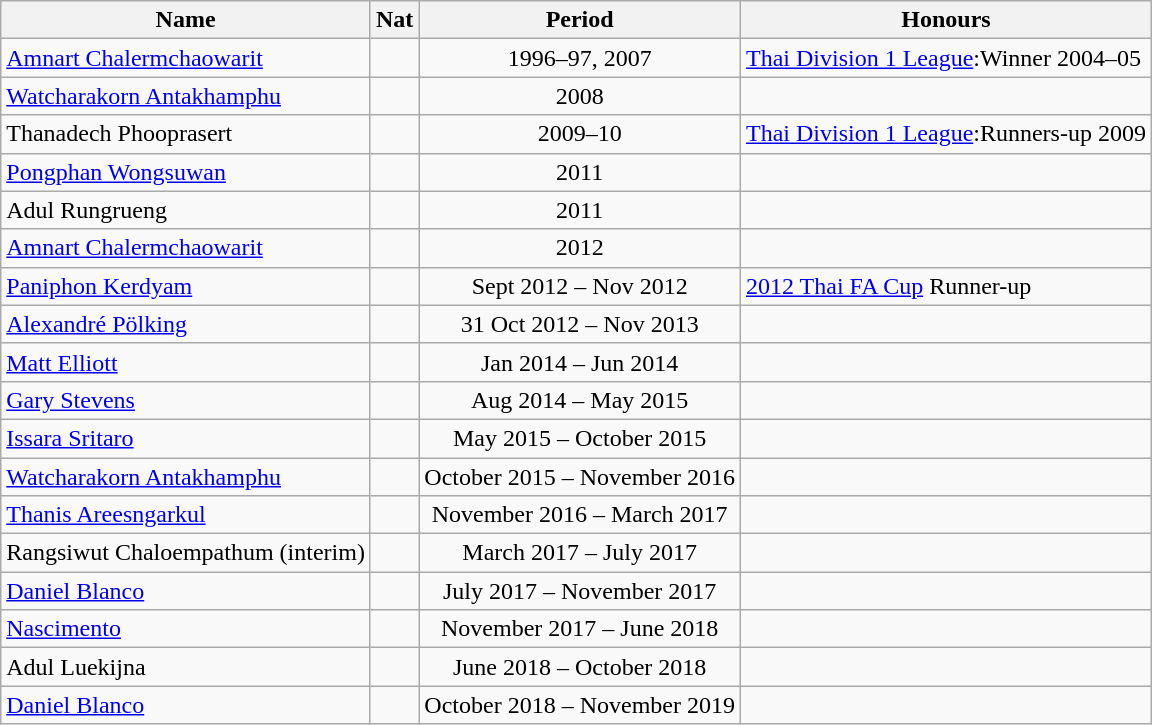<table class="wikitable">
<tr>
<th>Name</th>
<th>Nat</th>
<th>Period</th>
<th>Honours</th>
</tr>
<tr>
<td><a href='#'>Amnart Chalermchaowarit</a></td>
<td align="center"></td>
<td align="center">1996–97, 2007</td>
<td><a href='#'>Thai Division 1 League</a>:Winner 2004–05</td>
</tr>
<tr>
<td><a href='#'>Watcharakorn Antakhamphu</a></td>
<td align="center"></td>
<td align="center">2008</td>
<td></td>
</tr>
<tr>
<td>Thanadech Phooprasert</td>
<td align="center"></td>
<td align="center">2009–10</td>
<td><a href='#'>Thai Division 1 League</a>:Runners-up 2009</td>
</tr>
<tr>
<td><a href='#'>Pongphan Wongsuwan</a></td>
<td align="center"></td>
<td align="center">2011</td>
<td></td>
</tr>
<tr>
<td>Adul Rungrueng</td>
<td align="center"></td>
<td align="center">2011</td>
<td></td>
</tr>
<tr>
<td><a href='#'>Amnart Chalermchaowarit</a></td>
<td align="center"></td>
<td align="center">2012</td>
<td></td>
</tr>
<tr>
<td><a href='#'>Paniphon Kerdyam</a></td>
<td align="center"></td>
<td align="center">Sept 2012 – Nov 2012</td>
<td><a href='#'>2012 Thai FA Cup</a> Runner-up</td>
</tr>
<tr>
<td><a href='#'>Alexandré Pölking</a></td>
<td align="center"></td>
<td align="center">31 Oct 2012 – Nov 2013</td>
<td></td>
</tr>
<tr>
<td><a href='#'>Matt Elliott</a></td>
<td align="center"></td>
<td align="center">Jan 2014 – Jun 2014</td>
<td></td>
</tr>
<tr>
<td><a href='#'>Gary Stevens</a></td>
<td align="center"></td>
<td align="center">Aug 2014 – May 2015</td>
<td></td>
</tr>
<tr>
<td><a href='#'>Issara Sritaro</a></td>
<td align="center"></td>
<td align="center">May 2015 – October 2015</td>
<td></td>
</tr>
<tr>
<td><a href='#'>Watcharakorn Antakhamphu</a></td>
<td align="center"></td>
<td align="center">October 2015 –  November 2016</td>
<td></td>
</tr>
<tr>
<td><a href='#'>Thanis Areesngarkul</a></td>
<td align="center"></td>
<td align="center">November 2016 – March 2017</td>
<td></td>
</tr>
<tr>
<td>Rangsiwut Chaloempathum (interim)</td>
<td align="center"></td>
<td align="center">March 2017 – July 2017</td>
<td></td>
</tr>
<tr>
<td><a href='#'>Daniel Blanco</a></td>
<td align="center"></td>
<td align="center">July 2017 – November 2017</td>
<td></td>
</tr>
<tr>
<td><a href='#'>Nascimento</a></td>
<td align="center"></td>
<td align="center">November 2017 – June 2018</td>
<td></td>
</tr>
<tr>
<td>Adul Luekijna</td>
<td align="center"></td>
<td align="center">June 2018 – October 2018</td>
<td></td>
</tr>
<tr>
<td><a href='#'>Daniel Blanco</a></td>
<td align="center"></td>
<td align="center">October 2018 – November 2019</td>
<td></td>
</tr>
</table>
